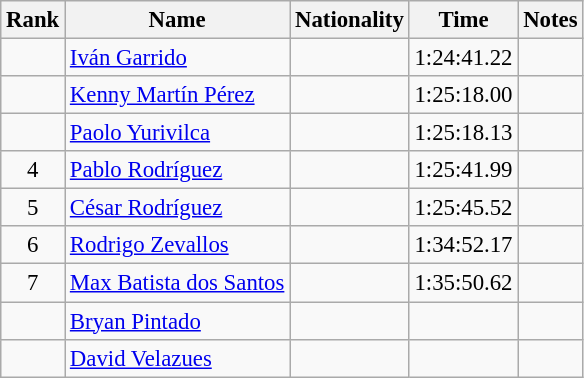<table class="wikitable sortable" style="text-align:center;font-size:95%">
<tr>
<th>Rank</th>
<th>Name</th>
<th>Nationality</th>
<th>Time</th>
<th>Notes</th>
</tr>
<tr>
<td></td>
<td align=left><a href='#'>Iván Garrido</a></td>
<td align=left></td>
<td>1:24:41.22</td>
<td></td>
</tr>
<tr>
<td></td>
<td align=left><a href='#'>Kenny Martín Pérez</a></td>
<td align=left></td>
<td>1:25:18.00</td>
<td></td>
</tr>
<tr>
<td></td>
<td align=left><a href='#'>Paolo Yurivilca</a></td>
<td align=left></td>
<td>1:25:18.13</td>
<td></td>
</tr>
<tr>
<td>4</td>
<td align=left><a href='#'>Pablo Rodríguez</a></td>
<td align=left></td>
<td>1:25:41.99</td>
<td></td>
</tr>
<tr>
<td>5</td>
<td align=left><a href='#'>César Rodríguez</a></td>
<td align=left></td>
<td>1:25:45.52</td>
<td></td>
</tr>
<tr>
<td>6</td>
<td align=left><a href='#'>Rodrigo Zevallos</a></td>
<td align=left></td>
<td>1:34:52.17</td>
<td></td>
</tr>
<tr>
<td>7</td>
<td align=left><a href='#'>Max Batista dos Santos</a></td>
<td align=left></td>
<td>1:35:50.62</td>
<td></td>
</tr>
<tr>
<td></td>
<td align=left><a href='#'>Bryan Pintado</a></td>
<td align=left></td>
<td></td>
<td></td>
</tr>
<tr>
<td></td>
<td align=left><a href='#'>David Velazues</a></td>
<td align=left></td>
<td></td>
<td></td>
</tr>
</table>
